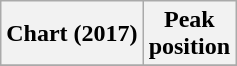<table class="wikitable plainrowheaders">
<tr>
<th scope="col">Chart (2017)</th>
<th scope="col">Peak<br> position</th>
</tr>
<tr>
</tr>
</table>
